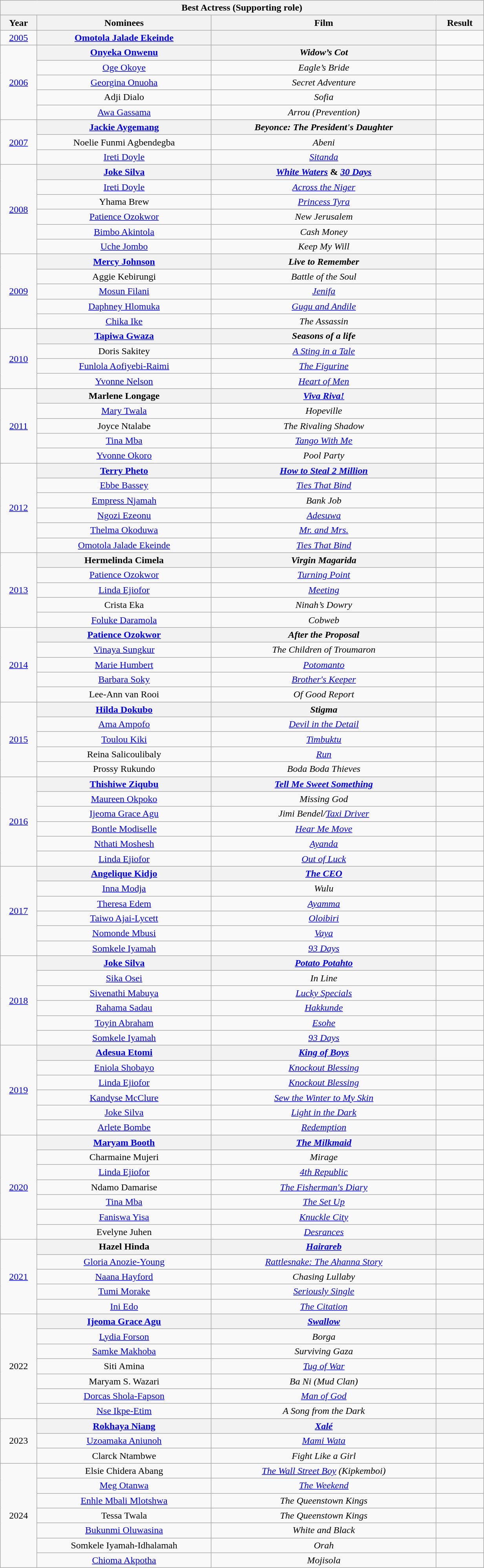<table class=wikitable style="text-align:center" width="65%">
<tr>
<th colspan="4">Best Actress (Supporting role)</th>
</tr>
<tr>
<th>Year</th>
<th>Nominees</th>
<th>Film</th>
<th>Result</th>
</tr>
<tr>
<td rowspan="1"><a href='#'>2005</a></td>
<th><a href='#'>Omotola Jalade Ekeinde</a></th>
<th></th>
<td></td>
</tr>
<tr>
<td rowspan="5"><a href='#'>2006</a></td>
<th><a href='#'>Onyeka Onwenu</a></th>
<th><em>Widow’s Cot</em></th>
<td></td>
</tr>
<tr>
<td><a href='#'>Oge Okoye</a></td>
<td><em>Eagle’s Bride</em></td>
<td></td>
</tr>
<tr>
<td><a href='#'>Georgina Onuoha</a></td>
<td><em>Secret Adventure</em></td>
<td></td>
</tr>
<tr>
<td>Adji Dialo</td>
<td><em>Sofia</em></td>
<td></td>
</tr>
<tr>
<td><a href='#'>Awa Gassama</a></td>
<td><em>Arrou (Prevention)</em></td>
<td></td>
</tr>
<tr>
<td rowspan="3"><a href='#'>2007</a></td>
<th><a href='#'>Jackie Aygemang</a></th>
<th><em>Beyonce: The President's Daughter</em></th>
<td></td>
</tr>
<tr>
<td>Noelie Funmi Agbendegba</td>
<td><em>Abeni</em></td>
<td></td>
</tr>
<tr>
<td><a href='#'>Ireti Doyle</a></td>
<td><em><a href='#'>Sitanda</a></em></td>
<td></td>
</tr>
<tr>
<td rowspan="6"><a href='#'>2008</a></td>
<th><a href='#'>Joke Silva</a></th>
<th><em><a href='#'>White Waters</a></em> & <em><a href='#'>30 Days</a></em></th>
<td></td>
</tr>
<tr>
<td><a href='#'>Ireti Doyle</a></td>
<td><em><a href='#'>Across the Niger</a></em></td>
<td></td>
</tr>
<tr>
<td>Yhama Brew</td>
<td><em><a href='#'>Princess Tyra</a></em></td>
<td></td>
</tr>
<tr>
<td><a href='#'>Patience Ozokwor</a></td>
<td><em>New Jerusalem</em></td>
<td></td>
</tr>
<tr>
<td><a href='#'>Bimbo Akintola</a></td>
<td><em>Cash Money</em></td>
<td></td>
</tr>
<tr>
<td><a href='#'>Uche Jombo</a></td>
<td><em>Keep My Will</em></td>
<td></td>
</tr>
<tr>
<td rowspan="5"><a href='#'>2009</a></td>
<th><a href='#'>Mercy Johnson</a></th>
<th><em>Live to Remember</em></th>
<td></td>
</tr>
<tr>
<td>Aggie Kebirungi</td>
<td><em>Battle of the Soul</em></td>
<td></td>
</tr>
<tr>
<td><a href='#'>Mosun Filani</a></td>
<td><em><a href='#'>Jenifa</a></em></td>
<td></td>
</tr>
<tr>
<td><a href='#'>Daphney Hlomuka</a></td>
<td><em><a href='#'>Gugu and Andile</a></em></td>
<td></td>
</tr>
<tr>
<td><a href='#'>Chika Ike</a></td>
<td><em>The Assassin</em></td>
<td></td>
</tr>
<tr>
<td rowspan="4"><a href='#'>2010</a></td>
<th><a href='#'>Tapiwa Gwaza</a></th>
<th><em>Seasons of a life</em></th>
<td></td>
</tr>
<tr>
<td>Doris Sakitey</td>
<td><em><a href='#'>A Sting in a Tale</a></em></td>
<td></td>
</tr>
<tr>
<td><a href='#'>Funlola Aofiyebi-Raimi</a></td>
<td><em><a href='#'>The Figurine</a></em></td>
<td></td>
</tr>
<tr>
<td><a href='#'>Yvonne Nelson</a></td>
<td><em><a href='#'>Heart of Men</a></em></td>
<td></td>
</tr>
<tr>
<td rowspan="5"><a href='#'>2011</a></td>
<th>Marlene Longage</th>
<th><em><a href='#'>Viva Riva!</a></em></th>
<td></td>
</tr>
<tr>
<td><a href='#'>Mary Twala</a></td>
<td><em>Hopeville</em></td>
<td></td>
</tr>
<tr>
<td>Joyce Ntalabe</td>
<td><em>The Rivaling Shadow</em></td>
<td></td>
</tr>
<tr>
<td><a href='#'>Tina Mba</a></td>
<td><em><a href='#'>Tango With Me</a></em></td>
<td></td>
</tr>
<tr>
<td><a href='#'>Yvonne Okoro</a></td>
<td><em>Pool Party</em></td>
<td></td>
</tr>
<tr>
<td rowspan="6"><a href='#'>2012</a></td>
<th><a href='#'>Terry Pheto</a></th>
<th><em><a href='#'>How to Steal 2 Million</a></em></th>
<td></td>
</tr>
<tr>
<td><a href='#'>Ebbe Bassey</a></td>
<td><em><a href='#'>Ties That Bind</a></em></td>
<td></td>
</tr>
<tr>
<td><a href='#'>Empress Njamah</a></td>
<td><em>Bank Job</em></td>
<td></td>
</tr>
<tr>
<td><a href='#'>Ngozi Ezeonu</a></td>
<td><em><a href='#'>Adesuwa</a></em></td>
<td></td>
</tr>
<tr>
<td><a href='#'>Thelma Okoduwa</a></td>
<td><em><a href='#'>Mr. and Mrs.</a></em></td>
<td></td>
</tr>
<tr>
<td><a href='#'>Omotola Jalade Ekeinde</a></td>
<td><em><a href='#'>Ties That Bind</a></em></td>
<td></td>
</tr>
<tr>
<td rowspan="5"><a href='#'>2013</a></td>
<th>Hermelinda Cimela</th>
<th><em> Virgin Magarida</em></th>
<td></td>
</tr>
<tr>
<td><a href='#'>Patience Ozokwor</a></td>
<td><em><a href='#'>Turning Point</a></em></td>
<td></td>
</tr>
<tr>
<td><a href='#'>Linda Ejiofor</a></td>
<td><em><a href='#'>Meeting</a></em></td>
<td></td>
</tr>
<tr>
<td>Crista Eka</td>
<td><em>Ninah’s Dowry</em></td>
<td></td>
</tr>
<tr>
<td><a href='#'>Foluke Daramola</a></td>
<td><em>Cobweb</em></td>
<td></td>
</tr>
<tr>
<td rowspan="5"><a href='#'>2014</a></td>
<th><a href='#'>Patience Ozokwor</a></th>
<th><em>After the Proposal</em></th>
<td></td>
</tr>
<tr>
<td><a href='#'>Vinaya Sungkur</a></td>
<td><em>The Children of Troumaron</em></td>
<td></td>
</tr>
<tr>
<td><a href='#'>Marie Humbert</a></td>
<td><em><a href='#'>Potomanto</a></em></td>
<td></td>
</tr>
<tr>
<td><a href='#'>Barbara Soky</a></td>
<td><em><a href='#'>Brother's Keeper</a></em></td>
<td></td>
</tr>
<tr>
<td>Lee-Ann van Rooi</td>
<td><em>Of Good Report</em></td>
<td></td>
</tr>
<tr>
<td rowspan="5"><a href='#'>2015</a></td>
<th><a href='#'>Hilda Dokubo</a></th>
<th><em>Stigma</em></th>
<td></td>
</tr>
<tr>
<td><a href='#'>Ama Ampofo</a></td>
<td><em><a href='#'>Devil in the Detail</a></em></td>
<td></td>
</tr>
<tr>
<td><a href='#'>Toulou Kiki</a></td>
<td><em><a href='#'>Timbuktu</a></em></td>
<td></td>
</tr>
<tr>
<td>Reina Salicoulibaly</td>
<td><em><a href='#'>Run</a></em></td>
<td></td>
</tr>
<tr>
<td>Prossy Rukundo</td>
<td><em>Boda Boda Thieves</em></td>
<td></td>
</tr>
<tr>
<td rowspan="6"><a href='#'>2016</a></td>
<th><a href='#'>Thishiwe Ziqubu</a></th>
<th><em><a href='#'>Tell Me Sweet Something</a></em></th>
<td></td>
</tr>
<tr>
<td><a href='#'>Maureen Okpoko</a></td>
<td><em>Missing God</em></td>
<td></td>
</tr>
<tr>
<td><a href='#'>Ijeoma Grace Agu</a></td>
<td><em>Jimi Bendel/<a href='#'>Taxi Driver</a></em></td>
<td></td>
</tr>
<tr>
<td><a href='#'>Bontle Modiselle</a></td>
<td><em><a href='#'>Hear Me Move</a></em></td>
<td></td>
</tr>
<tr>
<td><a href='#'>Nthati Moshesh</a></td>
<td><em><a href='#'>Ayanda</a></em></td>
<td></td>
</tr>
<tr>
<td><a href='#'>Linda Ejiofor</a></td>
<td><em><a href='#'>Out of Luck</a></em></td>
<td></td>
</tr>
<tr>
<td rowspan="6"><a href='#'>2017</a></td>
<th><a href='#'>Angelique Kidjo</a></th>
<th><em><a href='#'>The CEO</a></em></th>
<td></td>
</tr>
<tr>
<td><a href='#'>Inna Modja</a></td>
<td><em>Wulu</em></td>
<td></td>
</tr>
<tr>
<td><a href='#'>Theresa Edem</a></td>
<td><em><a href='#'>Ayamma</a></em></td>
<td></td>
</tr>
<tr>
<td><a href='#'>Taiwo Ajai-Lycett</a></td>
<td><em><a href='#'>Oloibiri</a></em></td>
<td></td>
</tr>
<tr>
<td><a href='#'>Nomonde Mbusi</a></td>
<td><em><a href='#'>Vaya</a></em></td>
<td></td>
</tr>
<tr>
<td><a href='#'>Somkele Iyamah</a></td>
<td><em><a href='#'>93 Days</a></em></td>
<td></td>
</tr>
<tr>
<td rowspan="6"><a href='#'>2018</a></td>
<th><a href='#'>Joke Silva</a></th>
<th><em><a href='#'>Potato Potahto</a></em></th>
<td></td>
</tr>
<tr>
<td><a href='#'>Sika Osei</a></td>
<td><em>In Line</em></td>
<td></td>
</tr>
<tr>
<td><a href='#'>Sivenathi Mabuya</a></td>
<td><em><a href='#'>Lucky Specials</a></em></td>
<td></td>
</tr>
<tr>
<td><a href='#'>Rahama Sadau</a></td>
<td><em><a href='#'>Hakkunde</a></em></td>
<td></td>
</tr>
<tr>
<td><a href='#'>Toyin Abraham</a></td>
<td><em><a href='#'>Esohe</a></em></td>
<td></td>
</tr>
<tr>
<td><a href='#'>Somkele Iyamah</a></td>
<td><em><a href='#'>93 Days</a></em></td>
<td></td>
</tr>
<tr>
<td rowspan="6"><a href='#'>2019</a></td>
<th><a href='#'>Adesua Etomi</a></th>
<th><em><a href='#'>King of Boys</a></em></th>
<td></td>
</tr>
<tr>
<td><a href='#'>Eniola Shobayo</a></td>
<td><em><a href='#'>Knockout Blessing</a></em></td>
<td></td>
</tr>
<tr>
<td><a href='#'>Linda Ejiofor</a></td>
<td><em><a href='#'>Knockout Blessing</a></em></td>
<td></td>
</tr>
<tr>
<td><a href='#'>Kandyse McClure</a></td>
<td><em><a href='#'>Sew the Winter to My Skin</a></em></td>
<td></td>
</tr>
<tr>
<td><a href='#'>Joke Silva</a></td>
<td><em><a href='#'>Light in the Dark</a></em></td>
<td></td>
</tr>
<tr>
<td><a href='#'>Arlete Bombe</a></td>
<td><em><a href='#'>Redemption</a></em></td>
<td></td>
</tr>
<tr>
<td rowspan="7"><a href='#'>2020</a></td>
<th><a href='#'>Maryam Booth</a></th>
<th><em><a href='#'>The Milkmaid</a></em></th>
<td></td>
</tr>
<tr>
<td>Charmaine Mujeri</td>
<td><em>Mirage</em></td>
<td></td>
</tr>
<tr>
<td><a href='#'>Linda Ejiofor</a></td>
<td><em><a href='#'>4th Republic</a></em></td>
<td></td>
</tr>
<tr>
<td>Ndamo Damarise</td>
<td><em><a href='#'>The Fisherman's Diary</a></em></td>
<td></td>
</tr>
<tr>
<td><a href='#'>Tina Mba</a></td>
<td><em><a href='#'>The Set Up</a></em></td>
<td></td>
</tr>
<tr>
<td><a href='#'>Faniswa Yisa</a></td>
<td><em><a href='#'>Knuckle City</a></em></td>
<td></td>
</tr>
<tr>
<td>Evelyne Juhen</td>
<td><em><a href='#'>Desrances</a></em></td>
<td></td>
</tr>
<tr>
<td rowspan="5"><a href='#'>2021</a></td>
<th>Hazel Hinda</th>
<th><em><a href='#'>Hairareb</a></em></th>
<th></th>
</tr>
<tr>
<td><a href='#'>Gloria Anozie-Young</a></td>
<td><em><a href='#'>Rattlesnake: The Ahanna Story</a></em></td>
<td></td>
</tr>
<tr>
<td><a href='#'>Naana Hayford</a></td>
<td><em>Chasing Lullaby</em></td>
<td></td>
</tr>
<tr>
<td><a href='#'>Tumi Morake</a></td>
<td><em><a href='#'>Seriously Single</a></em></td>
<td></td>
</tr>
<tr>
<td><a href='#'>Ini Edo</a></td>
<td><em><a href='#'>The Citation</a></em></td>
<td></td>
</tr>
<tr>
<td rowspan="7">2022</td>
<th><a href='#'>Ijeoma Grace Agu</a></th>
<th><em><a href='#'>Swallow</a></em></th>
<th></th>
</tr>
<tr>
<td><a href='#'>Lydia Forson</a></td>
<td><em>Borga</em></td>
<td></td>
</tr>
<tr>
<td><a href='#'>Samke Makhoba</a></td>
<td><em>Surviving Gaza</em></td>
<td></td>
</tr>
<tr>
<td>Siti Amina</td>
<td><em><a href='#'>Tug of War</a></em></td>
<td></td>
</tr>
<tr>
<td>Maryam S. Wazari</td>
<td><em>Ba Ni (Mud Clan)</em></td>
<td></td>
</tr>
<tr>
<td><a href='#'>Dorcas Shola-Fapson</a></td>
<td><em><a href='#'>Man of God</a></em></td>
<td></td>
</tr>
<tr>
<td><a href='#'>Nse Ikpe-Etim</a></td>
<td><em>A Song from the Dark</em></td>
<td></td>
</tr>
<tr>
<td rowspan="3">2023</td>
<th><a href='#'>Rokhaya Niang</a></th>
<th><em><a href='#'>Xalé</a></em></th>
<th></th>
</tr>
<tr>
<td><a href='#'>Uzoamaka Aniunoh</a></td>
<td><em><a href='#'>Mami Wata</a></em></td>
<td></td>
</tr>
<tr>
<td>Clarck Ntambwe</td>
<td><em>Fight Like a Girl</em></td>
<td></td>
</tr>
<tr>
<td rowspan="7">2024</td>
<td>Elsie Chidera Abang</td>
<td><em><a href='#'>The Wall Street Boy</a> (Kipkemboi)</em></td>
<td></td>
</tr>
<tr>
<td><a href='#'>Meg Otanwa</a></td>
<td><em><a href='#'>The Weekend</a></em></td>
<td></td>
</tr>
<tr>
<td><a href='#'>Enhle Mbali Mlotshwa</a></td>
<td><em>The Queenstown Kings</em></td>
<td></td>
</tr>
<tr>
<td>Tessa Twala</td>
<td><em>The Queenstown Kings</em></td>
<td></td>
</tr>
<tr>
<td><a href='#'>Bukunmi Oluwasina</a></td>
<td><em>White and Black</em></td>
<td></td>
</tr>
<tr>
<td>Somkele Iyamah-Idhalamah</td>
<td><em>Orah</em></td>
<td></td>
</tr>
<tr>
<td><a href='#'>Chioma Akpotha</a></td>
<td><em>Mojisola</em></td>
<td></td>
</tr>
</table>
